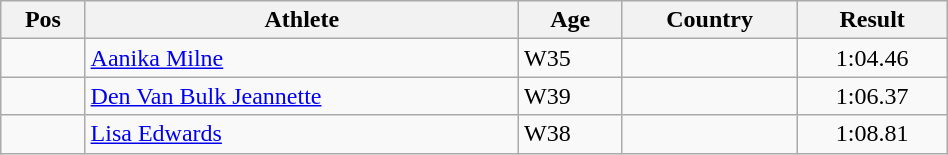<table class="wikitable"  style="text-align:center; width:50%;">
<tr>
<th>Pos</th>
<th>Athlete</th>
<th>Age</th>
<th>Country</th>
<th>Result</th>
</tr>
<tr>
<td align=center></td>
<td align=left><a href='#'>Aanika Milne</a></td>
<td align=left>W35</td>
<td align=left></td>
<td>1:04.46</td>
</tr>
<tr>
<td align=center></td>
<td align=left><a href='#'>Den Van Bulk Jeannette</a></td>
<td align=left>W39</td>
<td align=left></td>
<td>1:06.37</td>
</tr>
<tr>
<td align=center></td>
<td align=left><a href='#'>Lisa Edwards</a></td>
<td align=left>W38</td>
<td align=left></td>
<td>1:08.81</td>
</tr>
</table>
